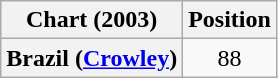<table class="wikitable plainrowheaders" style="text-align:center">
<tr>
<th>Chart (2003)</th>
<th>Position</th>
</tr>
<tr>
<th scope="row">Brazil (<a href='#'>Crowley</a>)</th>
<td>88</td>
</tr>
</table>
